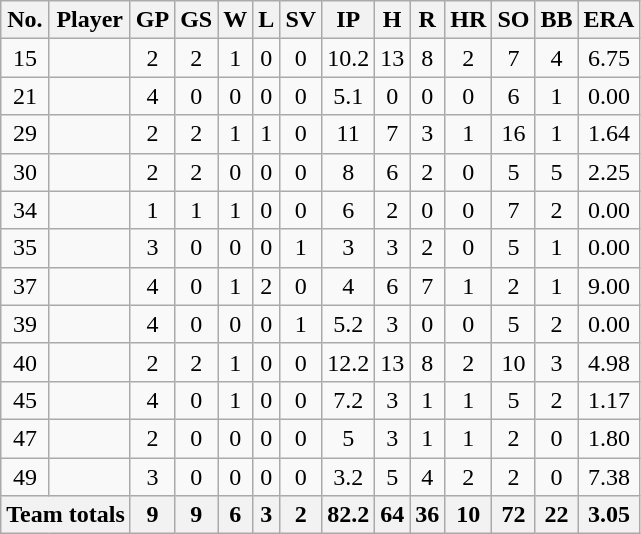<table class="wikitable sortable" style="text-align:center">
<tr>
<th>No.</th>
<th>Player</th>
<th>GP</th>
<th>GS</th>
<th>W</th>
<th>L</th>
<th>SV</th>
<th>IP</th>
<th>H</th>
<th>R</th>
<th>HR</th>
<th>SO</th>
<th>BB</th>
<th>ERA</th>
</tr>
<tr>
<td>15</td>
<td></td>
<td>2</td>
<td>2</td>
<td>1</td>
<td>0</td>
<td>0</td>
<td>10.2</td>
<td>13</td>
<td>8</td>
<td>2</td>
<td>7</td>
<td>4</td>
<td>6.75</td>
</tr>
<tr>
<td>21</td>
<td></td>
<td>4</td>
<td>0</td>
<td>0</td>
<td>0</td>
<td>0</td>
<td>5.1</td>
<td>0</td>
<td>0</td>
<td>0</td>
<td>6</td>
<td>1</td>
<td>0.00</td>
</tr>
<tr>
<td>29</td>
<td></td>
<td>2</td>
<td>2</td>
<td>1</td>
<td>1</td>
<td>0</td>
<td>11</td>
<td>7</td>
<td>3</td>
<td>1</td>
<td>16</td>
<td>1</td>
<td>1.64</td>
</tr>
<tr>
<td>30</td>
<td></td>
<td>2</td>
<td>2</td>
<td>0</td>
<td>0</td>
<td>0</td>
<td>8</td>
<td>6</td>
<td>2</td>
<td>0</td>
<td>5</td>
<td>5</td>
<td>2.25</td>
</tr>
<tr>
<td>34</td>
<td></td>
<td>1</td>
<td>1</td>
<td>1</td>
<td>0</td>
<td>0</td>
<td>6</td>
<td>2</td>
<td>0</td>
<td>0</td>
<td>7</td>
<td>2</td>
<td>0.00</td>
</tr>
<tr>
<td>35</td>
<td></td>
<td>3</td>
<td>0</td>
<td>0</td>
<td>0</td>
<td>1</td>
<td>3</td>
<td>3</td>
<td>2</td>
<td>0</td>
<td>5</td>
<td>1</td>
<td>0.00</td>
</tr>
<tr>
<td>37</td>
<td></td>
<td>4</td>
<td>0</td>
<td>1</td>
<td>2</td>
<td>0</td>
<td>4</td>
<td>6</td>
<td>7</td>
<td>1</td>
<td>2</td>
<td>1</td>
<td>9.00</td>
</tr>
<tr>
<td>39</td>
<td></td>
<td>4</td>
<td>0</td>
<td>0</td>
<td>0</td>
<td>1</td>
<td>5.2</td>
<td>3</td>
<td>0</td>
<td>0</td>
<td>5</td>
<td>2</td>
<td>0.00</td>
</tr>
<tr>
<td>40</td>
<td></td>
<td>2</td>
<td>2</td>
<td>1</td>
<td>0</td>
<td>0</td>
<td>12.2</td>
<td>13</td>
<td>8</td>
<td>2</td>
<td>10</td>
<td>3</td>
<td>4.98</td>
</tr>
<tr>
<td>45</td>
<td></td>
<td>4</td>
<td>0</td>
<td>1</td>
<td>0</td>
<td>0</td>
<td>7.2</td>
<td>3</td>
<td>1</td>
<td>1</td>
<td>5</td>
<td>2</td>
<td>1.17</td>
</tr>
<tr>
<td>47</td>
<td></td>
<td>2</td>
<td>0</td>
<td>0</td>
<td>0</td>
<td>0</td>
<td>5</td>
<td>3</td>
<td>1</td>
<td>1</td>
<td>2</td>
<td>0</td>
<td>1.80</td>
</tr>
<tr>
<td>49</td>
<td></td>
<td>3</td>
<td>0</td>
<td>0</td>
<td>0</td>
<td>0</td>
<td>3.2</td>
<td>5</td>
<td>4</td>
<td>2</td>
<td>2</td>
<td>0</td>
<td>7.38</td>
</tr>
<tr class="sortbottom">
<th colspan=2>Team totals</th>
<th>9</th>
<th>9</th>
<th>6</th>
<th>3</th>
<th>2</th>
<th>82.2</th>
<th>64</th>
<th>36</th>
<th>10</th>
<th>72</th>
<th>22</th>
<th>3.05</th>
</tr>
</table>
